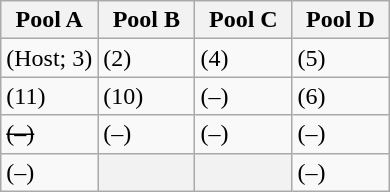<table class="wikitable">
<tr>
<th width=25%>Pool A</th>
<th width=25%>Pool B</th>
<th width=25%>Pool C</th>
<th width=25%>Pool D</th>
</tr>
<tr>
<td> (Host; 3)</td>
<td> (2)</td>
<td> (4)</td>
<td> (5)</td>
</tr>
<tr>
<td> (11)</td>
<td> (10)</td>
<td> (–)</td>
<td> (6)</td>
</tr>
<tr>
<td><s> (–)</s></td>
<td> (–)</td>
<td> (–)</td>
<td> (–)</td>
</tr>
<tr>
<td> (–)</td>
<th></th>
<th></th>
<td> (–)</td>
</tr>
</table>
